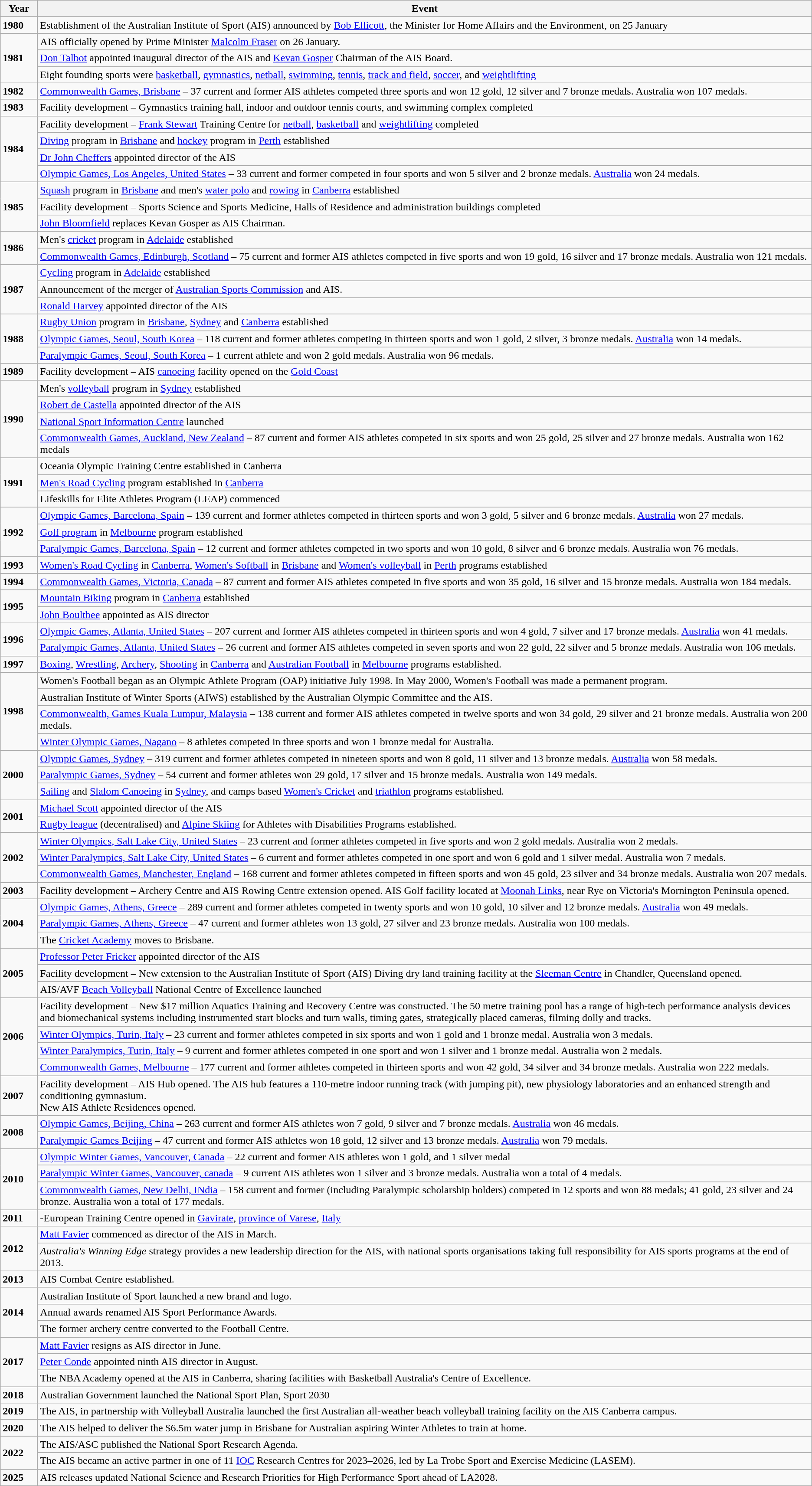<table class="wikitable">
<tr>
<th Width="50">Year</th>
<th>Event</th>
</tr>
<tr>
<td rowspan="1"><strong>  1980  </strong></td>
<td>Establishment of the Australian Institute of Sport (AIS) announced by <a href='#'>Bob Ellicott</a>, the Minister for Home Affairs and the Environment, on 25 January</td>
</tr>
<tr>
<td rowspan="3"><strong>  1981  </strong></td>
<td>AIS officially opened by Prime Minister <a href='#'>Malcolm Fraser</a> on 26 January.</td>
</tr>
<tr>
<td><a href='#'>Don Talbot</a> appointed inaugural director of the AIS and <a href='#'>Kevan Gosper</a> Chairman of the AIS Board.</td>
</tr>
<tr>
<td>Eight founding sports were <a href='#'>basketball</a>, <a href='#'>gymnastics</a>, <a href='#'>netball</a>, <a href='#'>swimming</a>, <a href='#'>tennis</a>, <a href='#'>track and field</a>, <a href='#'>soccer</a>, and <a href='#'>weightlifting</a></td>
</tr>
<tr>
<td rowspan="1"><strong>1982</strong></td>
<td><a href='#'>Commonwealth Games, Brisbane</a> – 37 current and former AIS athletes competed three sports and won 12 gold, 12 silver and 7 bronze medals. Australia won 107 medals.</td>
</tr>
<tr>
<td rowspan="1"><strong>1983</strong></td>
<td>Facility development – Gymnastics training hall, indoor and outdoor tennis courts, and swimming complex completed</td>
</tr>
<tr>
<td rowspan="4"><strong>1984</strong></td>
<td>Facility development – <a href='#'>Frank Stewart</a> Training Centre for <a href='#'>netball</a>, <a href='#'>basketball</a> and <a href='#'>weightlifting</a> completed</td>
</tr>
<tr>
<td><a href='#'>Diving</a> program in <a href='#'>Brisbane</a> and <a href='#'>hockey</a> program in <a href='#'>Perth</a> established</td>
</tr>
<tr>
<td><a href='#'>Dr John Cheffers</a> appointed director of the AIS</td>
</tr>
<tr>
<td><a href='#'>Olympic Games, Los Angeles, United States</a> – 33 current and former competed in four sports and won 5 silver and 2 bronze medals. <a href='#'>Australia</a> won 24 medals.</td>
</tr>
<tr>
<td rowspan="3"><strong>1985</strong></td>
<td><a href='#'>Squash</a> program in <a href='#'>Brisbane</a> and men's <a href='#'>water polo</a> and <a href='#'>rowing</a> in <a href='#'>Canberra</a> established</td>
</tr>
<tr>
<td>Facility development – Sports Science and Sports Medicine, Halls of Residence and administration buildings completed</td>
</tr>
<tr>
<td><a href='#'>John Bloomfield</a> replaces Kevan Gosper as AIS Chairman.</td>
</tr>
<tr>
<td rowspan="2"><strong>1986</strong></td>
<td>Men's <a href='#'>cricket</a> program in <a href='#'>Adelaide</a> established</td>
</tr>
<tr>
<td><a href='#'>Commonwealth Games, Edinburgh, Scotland</a> – 75 current and former AIS athletes competed in five sports and won 19 gold, 16 silver and 17 bronze medals.  Australia won 121 medals.</td>
</tr>
<tr>
<td rowspan="3"><strong>1987</strong></td>
<td><a href='#'>Cycling</a> program in <a href='#'>Adelaide</a> established</td>
</tr>
<tr>
<td>Announcement of the merger of <a href='#'>Australian Sports Commission</a> and AIS.</td>
</tr>
<tr>
<td><a href='#'>Ronald Harvey</a> appointed director of the AIS</td>
</tr>
<tr>
<td rowspan="3"><strong>1988</strong></td>
<td><a href='#'>Rugby Union</a> program in <a href='#'>Brisbane</a>, <a href='#'>Sydney</a> and <a href='#'>Canberra</a> established</td>
</tr>
<tr>
<td><a href='#'>Olympic Games, Seoul, South Korea</a> – 118 current and former athletes competing in thirteen sports and won 1 gold, 2 silver, 3 bronze medals. <a href='#'>Australia</a> won 14 medals.</td>
</tr>
<tr>
<td><a href='#'>Paralympic Games, Seoul, South Korea</a> – 1 current athlete and won 2 gold medals. Australia won 96 medals.</td>
</tr>
<tr>
<td><strong>1989</strong></td>
<td>Facility development – AIS <a href='#'>canoeing</a> facility opened on the <a href='#'>Gold Coast</a></td>
</tr>
<tr>
<td rowspan="4"><strong>1990</strong></td>
<td>Men's <a href='#'>volleyball</a> program in <a href='#'>Sydney</a> established</td>
</tr>
<tr>
<td><a href='#'>Robert de Castella</a> appointed director of the AIS</td>
</tr>
<tr>
<td><a href='#'>National Sport Information Centre</a> launched</td>
</tr>
<tr>
<td><a href='#'>Commonwealth Games, Auckland, New Zealand</a> – 87 current and former AIS athletes competed in six sports and won 25 gold, 25 silver and 27 bronze medals. Australia won 162 medals</td>
</tr>
<tr>
<td rowspan="3"><strong>1991</strong></td>
<td>Oceania Olympic Training Centre established in Canberra</td>
</tr>
<tr>
<td><a href='#'>Men's Road Cycling</a> program established in <a href='#'>Canberra</a></td>
</tr>
<tr>
<td>Lifeskills for Elite Athletes Program (LEAP) commenced</td>
</tr>
<tr>
<td rowspan="3"><strong>1992</strong></td>
<td><a href='#'>Olympic Games, Barcelona, Spain</a> – 139 current and former athletes competed in thirteen sports and won 3 gold, 5 silver and 6 bronze medals. <a href='#'>Australia</a> won 27 medals.</td>
</tr>
<tr>
<td><a href='#'>Golf program</a> in <a href='#'>Melbourne</a> program established</td>
</tr>
<tr>
<td><a href='#'>Paralympic Games, Barcelona, Spain</a> – 12 current and former athletes competed in two sports and won 10 gold, 8 silver and 6 bronze medals. Australia won 76 medals.</td>
</tr>
<tr>
<td><strong>1993</strong></td>
<td><a href='#'>Women's Road Cycling</a> in <a href='#'>Canberra</a>, <a href='#'>Women's Softball</a> in <a href='#'>Brisbane</a> and <a href='#'>Women's volleyball</a> in <a href='#'>Perth</a> programs established</td>
</tr>
<tr>
<td><strong>1994</strong></td>
<td><a href='#'>Commonwealth Games, Victoria, Canada</a> – 87 current and former AIS athletes competed in five sports and won 35 gold, 16 silver and 15 bronze medals. Australia won 184 medals.</td>
</tr>
<tr>
<td rowspan="2"><strong>1995</strong></td>
<td><a href='#'>Mountain Biking</a> program in <a href='#'>Canberra</a> established</td>
</tr>
<tr>
<td><a href='#'>John Boultbee</a> appointed as AIS director</td>
</tr>
<tr>
<td rowspan="2"><strong>1996</strong></td>
<td><a href='#'>Olympic Games, Atlanta, United States</a> – 207 current and former AIS athletes competed in thirteen sports and won 4 gold, 7 silver and 17 bronze medals. <a href='#'>Australia</a> won 41 medals.</td>
</tr>
<tr>
<td><a href='#'>Paralympic Games, Atlanta, United States</a> – 26 current and former AIS athletes competed in seven sports and won 22 gold, 22 silver and 5 bronze medals. Australia won 106 medals.</td>
</tr>
<tr>
<td><strong>1997</strong></td>
<td><a href='#'>Boxing</a>, <a href='#'>Wrestling</a>, <a href='#'>Archery</a>, <a href='#'>Shooting</a> in <a href='#'>Canberra</a> and <a href='#'>Australian Football</a> in <a href='#'>Melbourne</a> programs established.</td>
</tr>
<tr>
<td rowspan="4"><strong>1998</strong></td>
<td>Women's Football began as an Olympic Athlete Program (OAP) initiative July 1998. In May 2000, Women's Football was made a permanent program.</td>
</tr>
<tr>
<td>Australian Institute of Winter Sports (AIWS) established by the Australian Olympic Committee and the AIS.</td>
</tr>
<tr>
<td><a href='#'>Commonwealth, Games Kuala Lumpur, Malaysia</a> – 138 current and former AIS athletes competed in twelve sports and won 34 gold, 29 silver and 21 bronze medals. Australia won 200 medals.</td>
</tr>
<tr>
<td><a href='#'>Winter Olympic Games, Nagano</a> – 8 athletes competed in three sports and won 1 bronze medal for Australia.</td>
</tr>
<tr>
<td rowspan="3"><strong>2000</strong></td>
<td><a href='#'>Olympic Games, Sydney</a> – 319 current and former athletes competed in nineteen sports and won 8 gold, 11 silver and 13 bronze medals.  <a href='#'>Australia</a> won 58 medals.</td>
</tr>
<tr>
<td><a href='#'>Paralympic Games, Sydney</a> – 54 current and former athletes won 29 gold, 17 silver and 15 bronze medals. Australia won 149 medals.</td>
</tr>
<tr>
<td><a href='#'>Sailing</a> and <a href='#'>Slalom Canoeing</a> in <a href='#'>Sydney</a>, and camps based <a href='#'>Women's Cricket</a> and <a href='#'>triathlon</a> programs established.</td>
</tr>
<tr>
<td rowspan="2"><strong>2001</strong></td>
<td><a href='#'>Michael Scott</a> appointed director of the AIS</td>
</tr>
<tr>
<td><a href='#'>Rugby league</a> (decentralised) and <a href='#'>Alpine Skiing</a> for Athletes with Disabilities Programs established.</td>
</tr>
<tr>
<td rowspan="3"><strong>2002</strong></td>
<td><a href='#'>Winter Olympics, Salt Lake City, United States</a> – 23 current and former athletes competed in five sports and won 2 gold medals. Australia won 2 medals.</td>
</tr>
<tr>
<td><a href='#'>Winter Paralympics, Salt Lake City, United States</a> – 6 current and former athletes competed in one sport and won 6 gold and 1 silver medal. Australia won 7 medals.</td>
</tr>
<tr>
<td><a href='#'>Commonwealth Games, Manchester, England</a> – 168 current and former athletes competed in fifteen sports and won 45 gold, 23 silver and 34 bronze medals. Australia won 207 medals.</td>
</tr>
<tr>
<td><strong>2003</strong></td>
<td>Facility development – Archery Centre and AIS Rowing Centre extension opened. AIS Golf facility located at <a href='#'>Moonah Links</a>, near Rye on Victoria's Mornington Peninsula opened.</td>
</tr>
<tr>
<td rowspan="3"><strong>2004</strong></td>
<td><a href='#'>Olympic Games, Athens, Greece</a> – 289 current and former athletes competed in twenty sports and won 10 gold, 10 silver and 12 bronze medals. <a href='#'>Australia</a> won 49 medals.</td>
</tr>
<tr>
<td><a href='#'>Paralympic Games, Athens, Greece</a> – 47 current and former athletes won 13 gold, 27 silver and 23 bronze medals. Australia won 100 medals.</td>
</tr>
<tr>
<td>The <a href='#'>Cricket Academy</a> moves to Brisbane.</td>
</tr>
<tr>
<td rowspan="3"><strong>2005</strong></td>
<td><a href='#'>Professor Peter Fricker</a> appointed director of the AIS</td>
</tr>
<tr>
<td>Facility development – New extension to the Australian Institute of Sport (AIS) Diving dry land training facility at the <a href='#'>Sleeman Centre</a> in Chandler, Queensland opened.</td>
</tr>
<tr>
<td>AIS/AVF <a href='#'>Beach Volleyball</a> National Centre of Excellence launched</td>
</tr>
<tr>
<td rowspan="4"><strong>2006</strong></td>
<td>Facility development – New $17 million Aquatics Training and Recovery Centre was constructed. The 50 metre training pool has a range of high-tech performance analysis devices <br> and biomechanical systems including instrumented start blocks and turn walls, timing gates, strategically placed cameras, filming dolly and tracks.</td>
</tr>
<tr>
<td><a href='#'>Winter Olympics, Turin, Italy</a> – 23 current and former athletes competed in six sports and won 1 gold and 1 bronze medal. Australia won 3 medals.</td>
</tr>
<tr>
<td><a href='#'>Winter Paralympics, Turin, Italy</a> – 9 current and former athletes competed in one sport and won 1 silver and 1 bronze medal. Australia won 2 medals.</td>
</tr>
<tr>
<td><a href='#'>Commonwealth Games, Melbourne</a> – 177 current and former athletes competed in thirteen sports and won 42 gold, 34 silver and 34 bronze medals. Australia won 222 medals.</td>
</tr>
<tr>
<td><strong>2007</strong></td>
<td>Facility development – AIS Hub opened. The AIS hub features a 110-metre indoor running track (with jumping pit), new physiology laboratories and an enhanced strength and conditioning gymnasium. <br>New AIS Athlete Residences opened.</td>
</tr>
<tr>
<td rowspan="2"><strong>2008</strong></td>
<td><a href='#'>Olympic Games, Beijing, China</a> – 263 current and former AIS athletes won 7 gold, 9 silver and 7 bronze medals. <a href='#'>Australia</a> won 46 medals.</td>
</tr>
<tr>
<td><a href='#'>Paralympic Games Beijing</a> – 47 current and former AIS athletes won 18 gold, 12 silver and 13 bronze medals. <a href='#'>Australia</a> won 79 medals.</td>
</tr>
<tr>
<td rowspan="3"><strong>2010</strong></td>
<td><a href='#'>Olympic Winter Games, Vancouver, Canada</a> – 22 current and former AIS athletes won 1 gold, and 1 silver medal</td>
</tr>
<tr>
<td><a href='#'>Paralympic Winter Games, Vancouver, canada</a> – 9 current AIS athletes won 1 silver and 3 bronze medals. Australia won a total of 4 medals.</td>
</tr>
<tr>
<td><a href='#'>Commonwealth Games, New Delhi, INdia</a> – 158 current and former (including Paralympic scholarship holders) competed in 12 sports and won 88 medals; 41 gold, 23 silver and 24 bronze. Australia won a total of 177 medals.</td>
</tr>
<tr>
<td><strong>2011</strong></td>
<td Facility development>-European Training Centre opened in <a href='#'>Gavirate</a>, <a href='#'>province of Varese</a>, <a href='#'>Italy</a></td>
</tr>
<tr>
<td rowspan="2"><strong>2012</strong></td>
<td><a href='#'>Matt Favier</a> commenced as director of the AIS in March.</td>
</tr>
<tr>
<td><em>Australia's Winning Edge</em> strategy provides a new leadership direction for the AIS, with national sports organisations taking full responsibility for AIS sports programs at the end of 2013.</td>
</tr>
<tr>
<td><strong>2013</strong></td>
<td>AIS Combat Centre established.</td>
</tr>
<tr>
<td rowspan="3"><strong>2014</strong></td>
<td>Australian Institute of Sport launched a new brand and logo.</td>
</tr>
<tr>
<td>Annual awards renamed AIS Sport Performance Awards.</td>
</tr>
<tr>
<td>The former archery centre converted to the Football Centre.</td>
</tr>
<tr>
<td rowspan="3"><strong>2017</strong></td>
<td><a href='#'>Matt Favier</a> resigns as AIS director in June.</td>
</tr>
<tr>
<td><a href='#'>Peter Conde</a> appointed ninth AIS director in August.</td>
</tr>
<tr>
<td>The NBA Academy opened at the AIS in Canberra, sharing facilities with Basketball Australia's Centre of Excellence.</td>
</tr>
<tr>
<td><strong>2018</strong></td>
<td>Australian Government launched the National Sport Plan, Sport 2030</td>
</tr>
<tr>
<td><strong>2019</strong></td>
<td>The AIS, in partnership with Volleyball Australia launched the first Australian all-weather beach volleyball training facility on the AIS Canberra campus.</td>
</tr>
<tr>
<td><strong>2020</strong></td>
<td>The AIS helped to deliver the $6.5m water jump in Brisbane for Australian aspiring Winter Athletes to train at home.</td>
</tr>
<tr>
<td rowspan="2"><strong>2022</strong></td>
<td>The AIS/ASC published the National Sport Research Agenda.</td>
</tr>
<tr>
<td>The AIS became an active partner in one of 11 <a href='#'>IOC</a> Research Centres for 2023–2026, led by La Trobe Sport and Exercise Medicine (LASEM).</td>
</tr>
<tr>
<td><strong>2025</strong></td>
<td>AIS releases updated National Science and Research Priorities for High Performance Sport ahead of LA2028.</td>
</tr>
</table>
